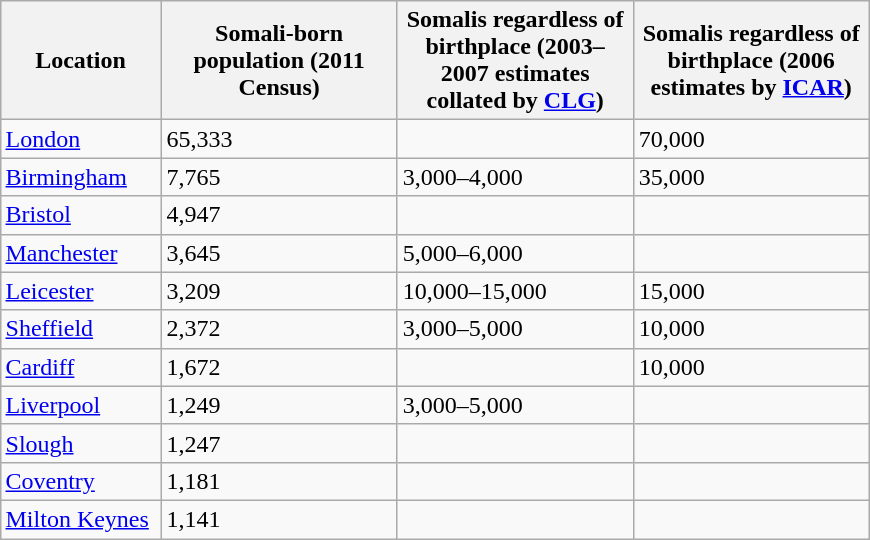<table class="wikitable" style="float:right;">
<tr>
<th scope="col" style="width:100px;">Location</th>
<th scope="col" style="width:150px;">Somali-born population (2011 Census)</th>
<th scope="col" style="width:150px;">Somalis regardless of birthplace (2003–2007 estimates collated by <a href='#'>CLG</a>)</th>
<th scope="col" style="width:150px;">Somalis regardless of birthplace (2006 estimates by <a href='#'>ICAR</a>)</th>
</tr>
<tr>
<td><a href='#'>London</a></td>
<td>65,333</td>
<td></td>
<td>70,000</td>
</tr>
<tr>
<td><a href='#'>Birmingham</a></td>
<td>7,765</td>
<td>3,000–4,000</td>
<td>35,000</td>
</tr>
<tr>
<td><a href='#'>Bristol</a></td>
<td>4,947</td>
<td></td>
<td></td>
</tr>
<tr>
<td><a href='#'>Manchester</a></td>
<td>3,645</td>
<td>5,000–6,000</td>
<td></td>
</tr>
<tr>
<td><a href='#'>Leicester</a></td>
<td>3,209</td>
<td>10,000–15,000</td>
<td>15,000</td>
</tr>
<tr>
<td><a href='#'>Sheffield</a></td>
<td>2,372</td>
<td>3,000–5,000</td>
<td>10,000</td>
</tr>
<tr>
<td><a href='#'>Cardiff</a></td>
<td>1,672</td>
<td></td>
<td>10,000</td>
</tr>
<tr>
<td><a href='#'>Liverpool</a></td>
<td>1,249</td>
<td>3,000–5,000</td>
<td></td>
</tr>
<tr>
<td><a href='#'>Slough</a></td>
<td>1,247</td>
<td></td>
<td></td>
</tr>
<tr>
<td><a href='#'>Coventry</a></td>
<td>1,181</td>
<td></td>
<td></td>
</tr>
<tr>
<td><a href='#'>Milton Keynes</a></td>
<td>1,141</td>
<td></td>
<td></td>
</tr>
</table>
